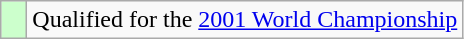<table class="wikitable">
<tr>
<td width=10px bgcolor=ccffcc></td>
<td>Qualified for the <a href='#'>2001 World Championship</a></td>
</tr>
</table>
